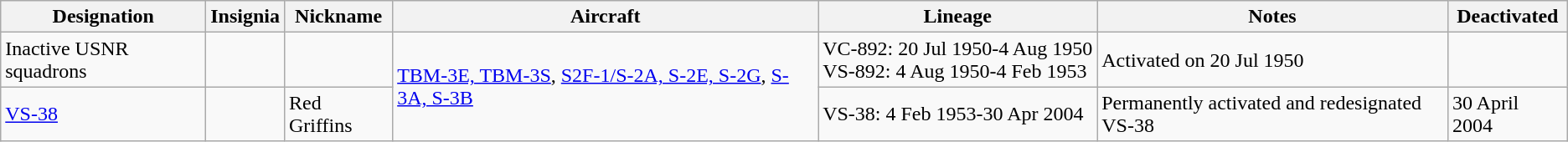<table class="wikitable">
<tr>
<th>Designation</th>
<th>Insignia</th>
<th>Nickname</th>
<th>Aircraft</th>
<th>Lineage</th>
<th>Notes</th>
<th>Deactivated</th>
</tr>
<tr>
<td>Inactive USNR squadrons</td>
<td></td>
<td></td>
<td Rowspan="2"><a href='#'>TBM-3E, TBM-3S</a>, <a href='#'>S2F-1/S-2A, S-2E, S-2G</a>, <a href='#'>S-3A, S-3B</a></td>
<td style="white-space: nowrap;">VC-892: 20 Jul 1950-4 Aug 1950<br>VS-892: 4 Aug 1950-4 Feb 1953</td>
<td>Activated on 20 Jul 1950</td>
</tr>
<tr>
<td><a href='#'>VS-38</a></td>
<td></td>
<td>Red Griffins</td>
<td style="white-space: nowrap;">VS-38: 4 Feb 1953-30 Apr 2004</td>
<td>Permanently activated and redesignated VS-38</td>
<td>30 April 2004</td>
</tr>
</table>
